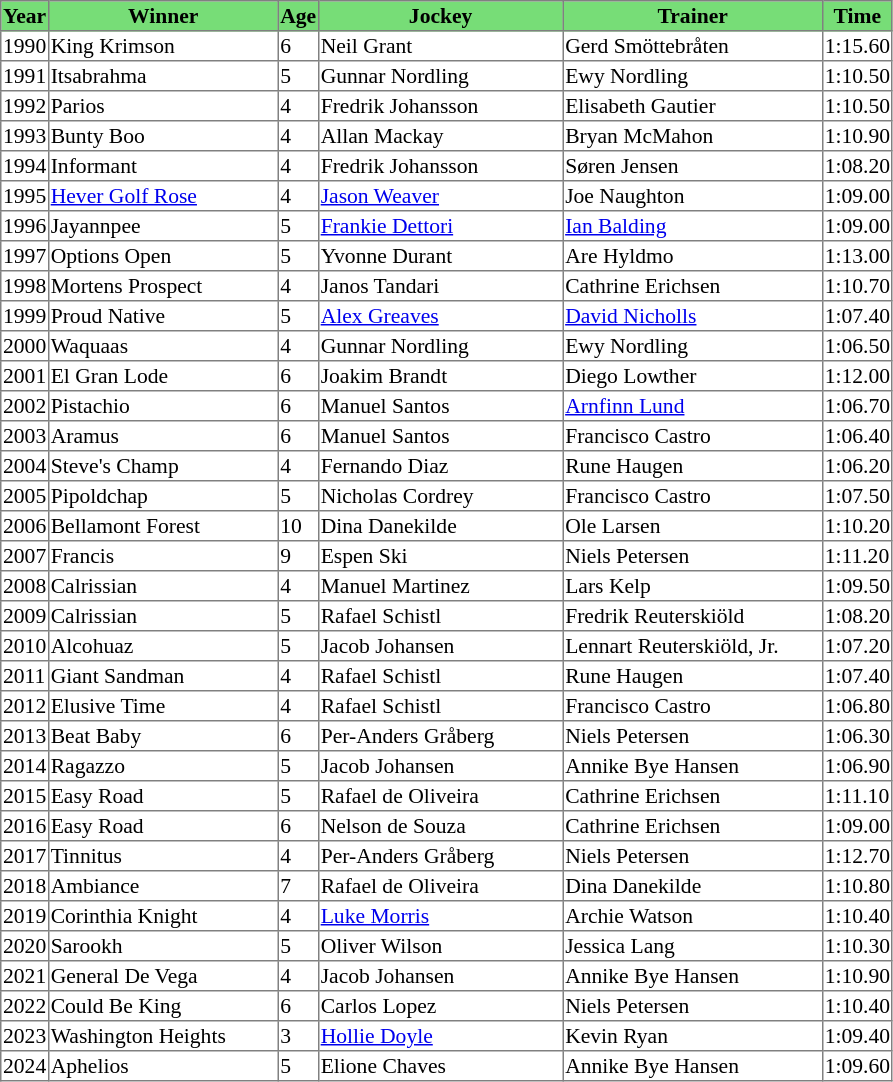<table class = "sortable" | border="1" style="border-collapse: collapse; font-size:90%">
<tr bgcolor="#77dd77" align="center">
<th>Year</th>
<th>Winner</th>
<th>Age</th>
<th>Jockey</th>
<th>Trainer</th>
<th>Time</th>
</tr>
<tr>
<td>1990</td>
<td width=150px>King Krimson</td>
<td>6</td>
<td width=160px>Neil Grant</td>
<td width=170px>Gerd Smöttebråten</td>
<td>1:15.60</td>
</tr>
<tr>
<td>1991</td>
<td>Itsabrahma</td>
<td>5</td>
<td>Gunnar Nordling</td>
<td>Ewy Nordling</td>
<td>1:10.50</td>
</tr>
<tr>
<td>1992</td>
<td>Parios</td>
<td>4</td>
<td>Fredrik Johansson</td>
<td>Elisabeth Gautier</td>
<td>1:10.50</td>
</tr>
<tr>
<td>1993</td>
<td>Bunty Boo</td>
<td>4</td>
<td>Allan Mackay</td>
<td>Bryan McMahon</td>
<td>1:10.90</td>
</tr>
<tr>
<td>1994</td>
<td>Informant</td>
<td>4</td>
<td>Fredrik Johansson</td>
<td>Søren Jensen</td>
<td>1:08.20</td>
</tr>
<tr>
<td>1995</td>
<td><a href='#'>Hever Golf Rose</a></td>
<td>4</td>
<td><a href='#'>Jason Weaver</a></td>
<td>Joe Naughton</td>
<td>1:09.00</td>
</tr>
<tr>
<td>1996</td>
<td>Jayannpee</td>
<td>5</td>
<td><a href='#'>Frankie Dettori</a></td>
<td><a href='#'>Ian Balding</a></td>
<td>1:09.00</td>
</tr>
<tr>
<td>1997</td>
<td>Options Open</td>
<td>5</td>
<td>Yvonne Durant</td>
<td>Are Hyldmo</td>
<td>1:13.00</td>
</tr>
<tr>
<td>1998</td>
<td>Mortens Prospect</td>
<td>4</td>
<td>Janos Tandari</td>
<td>Cathrine Erichsen</td>
<td>1:10.70</td>
</tr>
<tr>
<td>1999</td>
<td>Proud Native</td>
<td>5</td>
<td><a href='#'>Alex Greaves</a></td>
<td><a href='#'>David Nicholls</a></td>
<td>1:07.40</td>
</tr>
<tr>
<td>2000</td>
<td>Waquaas</td>
<td>4</td>
<td>Gunnar Nordling</td>
<td>Ewy Nordling</td>
<td>1:06.50</td>
</tr>
<tr>
<td>2001</td>
<td>El Gran Lode</td>
<td>6</td>
<td>Joakim Brandt</td>
<td>Diego Lowther</td>
<td>1:12.00</td>
</tr>
<tr>
<td>2002</td>
<td>Pistachio</td>
<td>6</td>
<td>Manuel Santos</td>
<td><a href='#'>Arnfinn Lund</a></td>
<td>1:06.70</td>
</tr>
<tr>
<td>2003</td>
<td>Aramus</td>
<td>6</td>
<td>Manuel Santos</td>
<td>Francisco Castro</td>
<td>1:06.40</td>
</tr>
<tr>
<td>2004</td>
<td>Steve's Champ</td>
<td>4</td>
<td>Fernando Diaz</td>
<td>Rune Haugen</td>
<td>1:06.20</td>
</tr>
<tr>
<td>2005</td>
<td>Pipoldchap</td>
<td>5</td>
<td>Nicholas Cordrey</td>
<td>Francisco Castro</td>
<td>1:07.50</td>
</tr>
<tr>
<td>2006</td>
<td>Bellamont Forest</td>
<td>10</td>
<td>Dina Danekilde</td>
<td>Ole Larsen</td>
<td>1:10.20</td>
</tr>
<tr>
<td>2007</td>
<td>Francis</td>
<td>9</td>
<td>Espen Ski</td>
<td>Niels Petersen</td>
<td>1:11.20</td>
</tr>
<tr>
<td>2008</td>
<td>Calrissian</td>
<td>4</td>
<td>Manuel Martinez</td>
<td>Lars Kelp</td>
<td>1:09.50</td>
</tr>
<tr>
<td>2009</td>
<td>Calrissian</td>
<td>5</td>
<td>Rafael Schistl</td>
<td>Fredrik Reuterskiöld</td>
<td>1:08.20</td>
</tr>
<tr>
<td>2010</td>
<td>Alcohuaz</td>
<td>5</td>
<td>Jacob Johansen</td>
<td>Lennart Reuterskiöld, Jr.</td>
<td>1:07.20</td>
</tr>
<tr>
<td>2011</td>
<td>Giant Sandman</td>
<td>4</td>
<td>Rafael Schistl</td>
<td>Rune Haugen</td>
<td>1:07.40</td>
</tr>
<tr>
<td>2012</td>
<td>Elusive Time</td>
<td>4</td>
<td>Rafael Schistl</td>
<td>Francisco Castro</td>
<td>1:06.80</td>
</tr>
<tr>
<td>2013</td>
<td>Beat Baby</td>
<td>6</td>
<td>Per-Anders Gråberg</td>
<td>Niels Petersen</td>
<td>1:06.30</td>
</tr>
<tr>
<td>2014</td>
<td>Ragazzo</td>
<td>5</td>
<td>Jacob Johansen</td>
<td>Annike Bye Hansen</td>
<td>1:06.90</td>
</tr>
<tr>
<td>2015</td>
<td>Easy Road</td>
<td>5</td>
<td>Rafael de Oliveira</td>
<td>Cathrine Erichsen</td>
<td>1:11.10</td>
</tr>
<tr>
<td>2016</td>
<td>Easy Road</td>
<td>6</td>
<td>Nelson de Souza</td>
<td>Cathrine Erichsen</td>
<td>1:09.00</td>
</tr>
<tr>
<td>2017</td>
<td>Tinnitus</td>
<td>4</td>
<td>Per-Anders Gråberg</td>
<td>Niels Petersen</td>
<td>1:12.70</td>
</tr>
<tr>
<td>2018</td>
<td>Ambiance</td>
<td>7</td>
<td>Rafael de Oliveira</td>
<td>Dina Danekilde</td>
<td>1:10.80</td>
</tr>
<tr>
<td>2019</td>
<td>Corinthia Knight</td>
<td>4</td>
<td><a href='#'>Luke Morris</a></td>
<td>Archie Watson</td>
<td>1:10.40</td>
</tr>
<tr>
<td>2020</td>
<td>Sarookh</td>
<td>5</td>
<td>Oliver Wilson</td>
<td>Jessica Lang</td>
<td>1:10.30</td>
</tr>
<tr>
<td>2021</td>
<td>General De Vega</td>
<td>4</td>
<td>Jacob Johansen</td>
<td>Annike Bye Hansen</td>
<td>1:10.90</td>
</tr>
<tr>
<td>2022</td>
<td>Could Be King</td>
<td>6</td>
<td>Carlos Lopez</td>
<td>Niels Petersen</td>
<td>1:10.40</td>
</tr>
<tr>
<td>2023</td>
<td>Washington Heights</td>
<td>3</td>
<td><a href='#'>Hollie Doyle</a></td>
<td>Kevin Ryan</td>
<td>1:09.40</td>
</tr>
<tr>
<td>2024</td>
<td>Aphelios</td>
<td>5</td>
<td>Elione Chaves</td>
<td>Annike Bye Hansen</td>
<td>1:09.60</td>
</tr>
</table>
